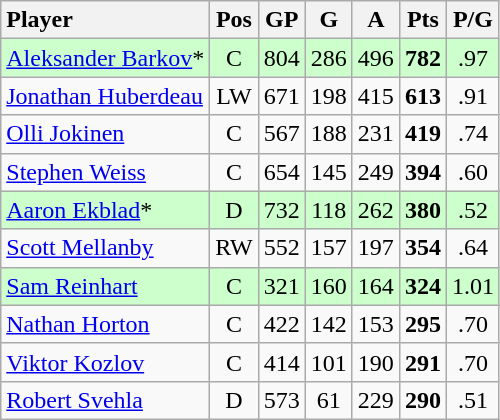<table class="wikitable" style="text-align:center;">
<tr>
<th style="text-align:left;">Player</th>
<th>Pos</th>
<th>GP</th>
<th>G</th>
<th>A</th>
<th>Pts</th>
<th>P/G</th>
</tr>
<tr style="background:#cfc;">
<td style="text-align:left;"><a href='#'>Aleksander Barkov</a>*</td>
<td>C</td>
<td>804</td>
<td>286</td>
<td>496</td>
<td><strong>782</strong></td>
<td>.97</td>
</tr>
<tr>
<td style="text-align:left;"><a href='#'>Jonathan Huberdeau</a></td>
<td>LW</td>
<td>671</td>
<td>198</td>
<td>415</td>
<td><strong>613</strong></td>
<td>.91</td>
</tr>
<tr>
<td style="text-align:left;"><a href='#'>Olli Jokinen</a></td>
<td>C</td>
<td>567</td>
<td>188</td>
<td>231</td>
<td><strong>419</strong></td>
<td>.74</td>
</tr>
<tr>
<td style="text-align:left;"><a href='#'>Stephen Weiss</a></td>
<td>C</td>
<td>654</td>
<td>145</td>
<td>249</td>
<td><strong>394</strong></td>
<td>.60</td>
</tr>
<tr style="background:#cfc;">
<td style="text-align:left;"><a href='#'>Aaron Ekblad</a>*</td>
<td>D</td>
<td>732</td>
<td>118</td>
<td>262</td>
<td><strong>380</strong></td>
<td>.52</td>
</tr>
<tr>
<td style="text-align:left;"><a href='#'>Scott Mellanby</a></td>
<td>RW</td>
<td>552</td>
<td>157</td>
<td>197</td>
<td><strong>354</strong></td>
<td>.64</td>
</tr>
<tr style="background:#cfc;">
<td style="text-align:left;"><a href='#'>Sam Reinhart</a></td>
<td>C</td>
<td>321</td>
<td>160</td>
<td>164</td>
<td><strong>324</strong></td>
<td>1.01</td>
</tr>
<tr>
<td style="text-align:left;"><a href='#'>Nathan Horton</a></td>
<td>C</td>
<td>422</td>
<td>142</td>
<td>153</td>
<td><strong>295</strong></td>
<td>.70</td>
</tr>
<tr>
<td style="text-align:left;"><a href='#'>Viktor Kozlov</a></td>
<td>C</td>
<td>414</td>
<td>101</td>
<td>190</td>
<td><strong>291</strong></td>
<td>.70</td>
</tr>
<tr>
<td style="text-align:left;"><a href='#'>Robert Svehla</a></td>
<td>D</td>
<td>573</td>
<td>61</td>
<td>229</td>
<td><strong>290</strong></td>
<td>.51</td>
</tr>
</table>
